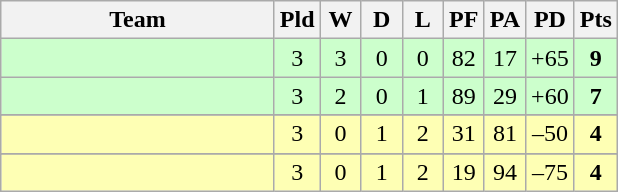<table class="wikitable" style="text-align:center;">
<tr>
<th width=175>Team</th>
<th width=20 abbr="Played">Pld</th>
<th width=20 abbr="Won">W</th>
<th width=20 abbr="Drawn">D</th>
<th width=20 abbr="Lost">L</th>
<th width=20 abbr="Points for">PF</th>
<th width=20 abbr="Points against">PA</th>
<th width=25 abbr="Points difference">PD</th>
<th width=20 abbr="Points">Pts</th>
</tr>
<tr style="background:#ccffcc">
<td align=left></td>
<td>3</td>
<td>3</td>
<td>0</td>
<td>0</td>
<td>82</td>
<td>17</td>
<td>+65</td>
<td><strong>9</strong></td>
</tr>
<tr style="background:#ccffcc">
<td align=left></td>
<td>3</td>
<td>2</td>
<td>0</td>
<td>1</td>
<td>89</td>
<td>29</td>
<td>+60</td>
<td><strong>7</strong></td>
</tr>
<tr>
</tr>
<tr style="background:#feffb4">
<td align=left></td>
<td>3</td>
<td>0</td>
<td>1</td>
<td>2</td>
<td>31</td>
<td>81</td>
<td>–50</td>
<td><strong>4</strong></td>
</tr>
<tr>
</tr>
<tr style="background:#feffb4">
<td align=left></td>
<td>3</td>
<td>0</td>
<td>1</td>
<td>2</td>
<td>19</td>
<td>94</td>
<td>–75</td>
<td><strong>4</strong></td>
</tr>
</table>
